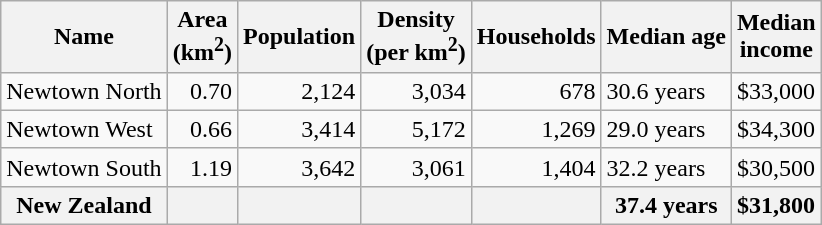<table class="wikitable">
<tr>
<th>Name</th>
<th>Area<br>(km<sup>2</sup>)</th>
<th>Population</th>
<th>Density<br>(per km<sup>2</sup>)</th>
<th>Households</th>
<th>Median age</th>
<th>Median<br>income</th>
</tr>
<tr>
<td>Newtown North</td>
<td style="text-align:right;">0.70</td>
<td style="text-align:right;">2,124</td>
<td style="text-align:right;">3,034</td>
<td style="text-align:right;">678</td>
<td>30.6 years</td>
<td>$33,000</td>
</tr>
<tr>
<td>Newtown West</td>
<td style="text-align:right;">0.66</td>
<td style="text-align:right;">3,414</td>
<td style="text-align:right;">5,172</td>
<td style="text-align:right;">1,269</td>
<td>29.0 years</td>
<td>$34,300</td>
</tr>
<tr>
<td>Newtown South</td>
<td style="text-align:right;">1.19</td>
<td style="text-align:right;">3,642</td>
<td style="text-align:right;">3,061</td>
<td style="text-align:right;">1,404</td>
<td>32.2 years</td>
<td>$30,500</td>
</tr>
<tr>
<th>New Zealand</th>
<th></th>
<th></th>
<th></th>
<th></th>
<th>37.4 years</th>
<th style="text-align:left;">$31,800</th>
</tr>
</table>
